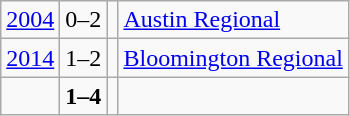<table class="wikitable">
<tr>
<td><a href='#'>2004</a></td>
<td>0–2</td>
<td></td>
<td><a href='#'>Austin Regional</a></td>
</tr>
<tr>
<td><a href='#'>2014</a></td>
<td>1–2</td>
<td></td>
<td><a href='#'>Bloomington Regional</a></td>
</tr>
<tr>
<td></td>
<td><strong>1–4</strong></td>
<td><strong></strong></td>
<td></td>
</tr>
</table>
